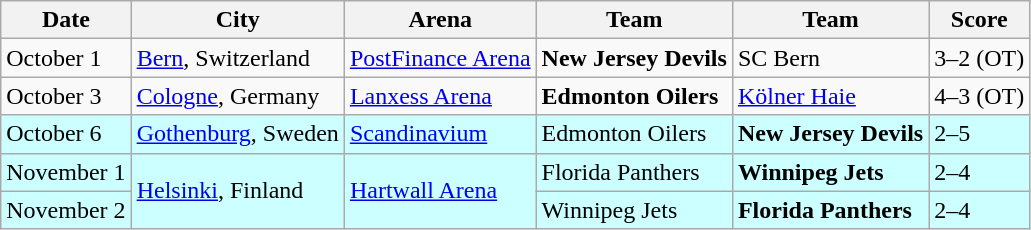<table class="wikitable">
<tr>
<th>Date</th>
<th>City</th>
<th>Arena</th>
<th>Team</th>
<th>Team</th>
<th>Score</th>
</tr>
<tr>
<td>October 1</td>
<td><a href='#'>Bern</a>, Switzerland</td>
<td><a href='#'>PostFinance Arena</a></td>
<td><strong>New Jersey Devils</strong></td>
<td>SC Bern</td>
<td>3–2 (OT)</td>
</tr>
<tr>
<td>October 3</td>
<td><a href='#'>Cologne</a>, Germany</td>
<td><a href='#'>Lanxess Arena</a></td>
<td><strong>Edmonton Oilers</strong></td>
<td><a href='#'>Kölner Haie</a></td>
<td>4–3 (OT)</td>
</tr>
<tr bgcolor="#ccffff">
<td>October 6</td>
<td><a href='#'>Gothenburg</a>, Sweden</td>
<td><a href='#'>Scandinavium</a></td>
<td>Edmonton Oilers</td>
<td><strong>New Jersey Devils</strong></td>
<td>2–5</td>
</tr>
<tr bgcolor="#ccffff">
<td>November 1</td>
<td rowspan="2"><a href='#'>Helsinki</a>, Finland</td>
<td rowspan="2"><a href='#'>Hartwall Arena</a></td>
<td>Florida Panthers</td>
<td><strong>Winnipeg Jets</strong></td>
<td>2–4</td>
</tr>
<tr bgcolor="#ccffff">
<td>November 2</td>
<td>Winnipeg Jets</td>
<td><strong>Florida Panthers</strong></td>
<td>2–4</td>
</tr>
</table>
